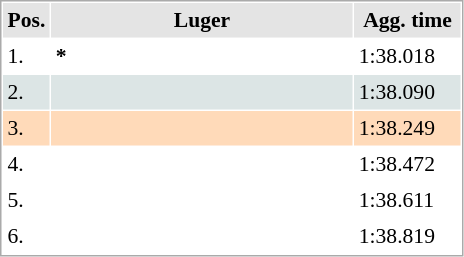<table cellspacing="1" cellpadding="3" style="border:1px solid #aaa; font-size:90%;">
<tr style="background:#e4e4e4;">
<th style="width:10px;">Pos.</th>
<th style="width:195px;">Luger</th>
<th style="width:65px;">Agg. time</th>
</tr>
<tr -style="background:#f7f6a8;">
<td>1.</td>
<td align="left"><strong>*</strong></td>
<td>1:38.018</td>
</tr>
<tr style="background:#dce5e5;">
<td>2.</td>
<td align="left"></td>
<td>1:38.090</td>
</tr>
<tr style="background:#ffdab9;">
<td>3.</td>
<td align="left"></td>
<td>1:38.249</td>
</tr>
<tr>
<td>4.</td>
<td align="left"></td>
<td>1:38.472</td>
</tr>
<tr>
<td>5.</td>
<td align="left"></td>
<td>1:38.611</td>
</tr>
<tr>
<td>6.</td>
<td align="left"></td>
<td>1:38.819</td>
</tr>
</table>
